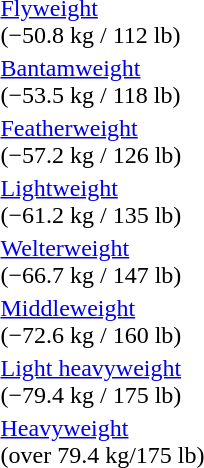<table>
<tr valign="top">
<td><a href='#'>Flyweight</a><br>(−50.8 kg / 112 lb)<br></td>
<td></td>
<td></td>
<td></td>
</tr>
<tr valign="top">
<td><a href='#'>Bantamweight</a><br>(−53.5 kg / 118 lb)<br></td>
<td></td>
<td></td>
<td></td>
</tr>
<tr valign="top">
<td><a href='#'>Featherweight</a><br>(−57.2 kg / 126 lb)<br></td>
<td></td>
<td></td>
<td></td>
</tr>
<tr valign="top">
<td><a href='#'>Lightweight</a><br>(−61.2 kg / 135 lb)<br></td>
<td></td>
<td></td>
<td></td>
</tr>
<tr valign="top">
<td><a href='#'>Welterweight</a><br>(−66.7 kg / 147 lb)<br></td>
<td></td>
<td></td>
<td></td>
</tr>
<tr valign="top">
<td><a href='#'>Middleweight</a><br>(−72.6 kg / 160 lb)<br></td>
<td></td>
<td></td>
<td></td>
</tr>
<tr valign="top">
<td><a href='#'>Light heavyweight</a><br>(−79.4 kg / 175 lb)<br></td>
<td></td>
<td></td>
<td></td>
</tr>
<tr valign="top">
<td><a href='#'>Heavyweight</a><br>(over 79.4 kg/175 lb)<br></td>
<td></td>
<td></td>
<td></td>
</tr>
</table>
